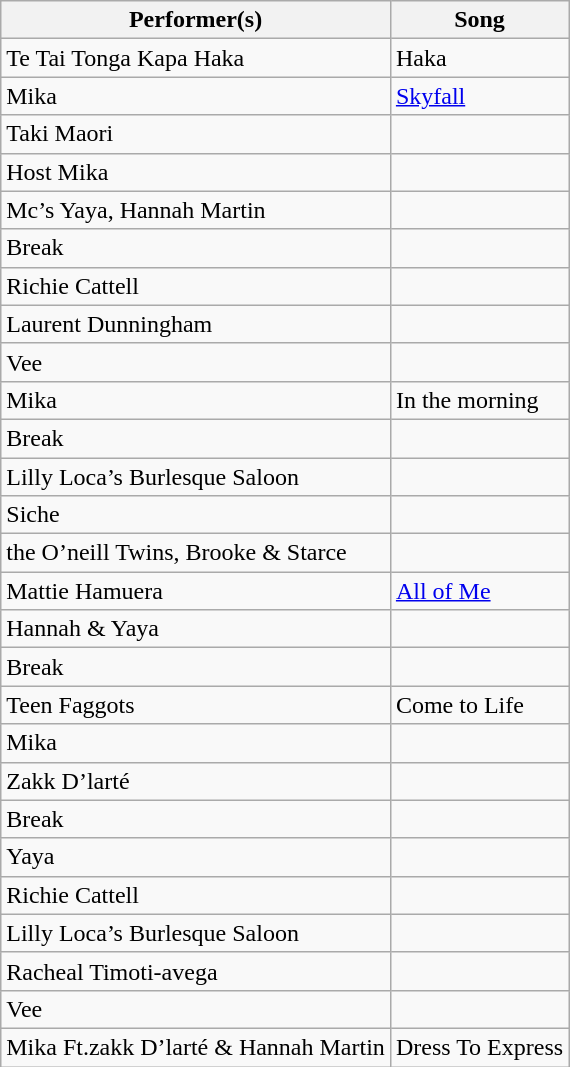<table class="wikitable">
<tr>
<th>Performer(s)</th>
<th>Song</th>
</tr>
<tr>
<td>Te Tai Tonga Kapa Haka</td>
<td>Haka</td>
</tr>
<tr>
<td>Mika</td>
<td><a href='#'>Skyfall</a></td>
</tr>
<tr>
<td>Taki Maori</td>
<td></td>
</tr>
<tr>
<td>Host Mika</td>
<td></td>
</tr>
<tr>
<td>Mc’s Yaya, Hannah Martin</td>
<td></td>
</tr>
<tr>
<td>Break</td>
<td></td>
</tr>
<tr>
<td>Richie Cattell</td>
<td></td>
</tr>
<tr>
<td>Laurent Dunningham</td>
<td></td>
</tr>
<tr>
<td>Vee</td>
<td></td>
</tr>
<tr>
<td>Mika</td>
<td>In the morning</td>
</tr>
<tr>
<td>Break</td>
<td></td>
</tr>
<tr>
<td>Lilly Loca’s Burlesque Saloon</td>
<td></td>
</tr>
<tr>
<td>Siche</td>
<td></td>
</tr>
<tr>
<td>the O’neill Twins, Brooke & Starce</td>
<td></td>
</tr>
<tr>
<td>Mattie Hamuera</td>
<td><a href='#'>All of Me</a></td>
</tr>
<tr>
<td>Hannah & Yaya</td>
<td></td>
</tr>
<tr>
<td>Break</td>
<td></td>
</tr>
<tr>
<td>Teen Faggots</td>
<td>Come to Life</td>
</tr>
<tr>
<td>Mika</td>
<td></td>
</tr>
<tr>
<td>Zakk D’larté</td>
<td></td>
</tr>
<tr>
<td>Break</td>
<td></td>
</tr>
<tr>
<td>Yaya</td>
<td></td>
</tr>
<tr>
<td>Richie Cattell</td>
<td></td>
</tr>
<tr>
<td>Lilly Loca’s Burlesque Saloon</td>
<td></td>
</tr>
<tr>
<td>Racheal Timoti-avega</td>
<td></td>
</tr>
<tr>
<td>Vee</td>
<td></td>
</tr>
<tr>
<td>Mika Ft.zakk D’larté & Hannah Martin</td>
<td>Dress To Express</td>
</tr>
</table>
